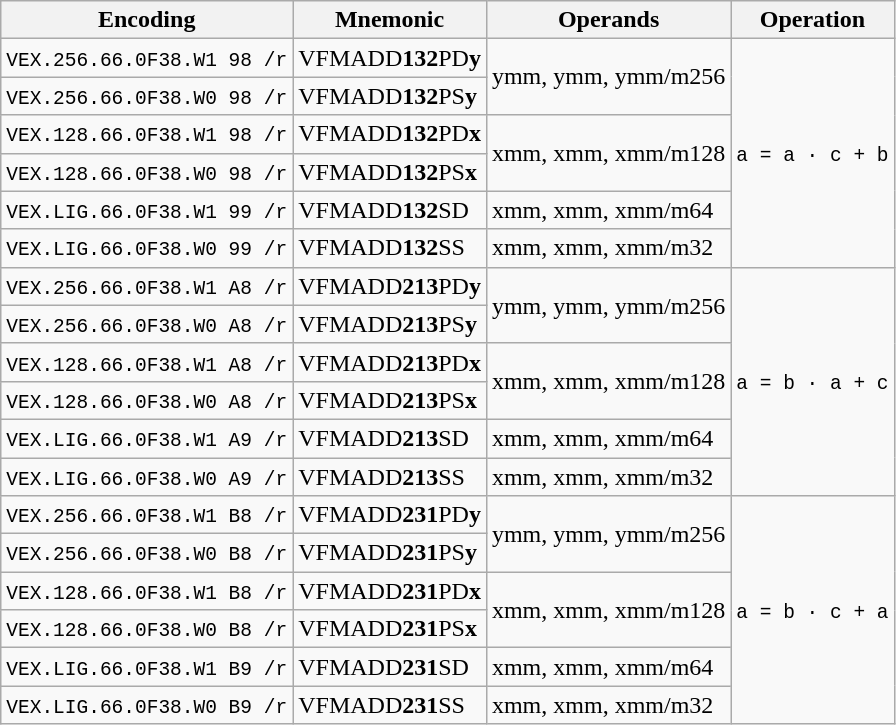<table class="wikitable">
<tr>
<th>Encoding</th>
<th>Mnemonic</th>
<th>Operands</th>
<th>Operation</th>
</tr>
<tr>
<td><code>VEX.256.66.0F38.W1 98 /r</code></td>
<td>VFMADD<strong>132</strong>PD<strong>y</strong></td>
<td rowspan="2">ymm, ymm, ymm/m256</td>
<td rowspan="6"><code>a = a · c + b</code></td>
</tr>
<tr>
<td><code>VEX.256.66.0F38.W0 98 /r</code></td>
<td>VFMADD<strong>132</strong>PS<strong>y</strong></td>
</tr>
<tr>
<td><code>VEX.128.66.0F38.W1 98 /r</code></td>
<td>VFMADD<strong>132</strong>PD<strong>x</strong></td>
<td rowspan="2">xmm, xmm, xmm/m128</td>
</tr>
<tr>
<td><code>VEX.128.66.0F38.W0 98 /r</code></td>
<td>VFMADD<strong>132</strong>PS<strong>x</strong></td>
</tr>
<tr>
<td><code>VEX.LIG.66.0F38.W1 99 /r</code></td>
<td>VFMADD<strong>132</strong>SD</td>
<td>xmm, xmm, xmm/m64</td>
</tr>
<tr>
<td><code>VEX.LIG.66.0F38.W0 99 /r</code></td>
<td>VFMADD<strong>132</strong>SS</td>
<td>xmm, xmm, xmm/m32</td>
</tr>
<tr>
<td><code>VEX.256.66.0F38.W1 A8 /r</code></td>
<td>VFMADD<strong>213</strong>PD<strong>y</strong></td>
<td rowspan="2">ymm, ymm, ymm/m256</td>
<td rowspan="6"><code>a = b · a + c</code></td>
</tr>
<tr>
<td><code>VEX.256.66.0F38.W0 A8 /r</code></td>
<td>VFMADD<strong>213</strong>PS<strong>y</strong></td>
</tr>
<tr>
<td><code>VEX.128.66.0F38.W1 A8 /r</code></td>
<td>VFMADD<strong>213</strong>PD<strong>x</strong></td>
<td rowspan="2">xmm, xmm, xmm/m128</td>
</tr>
<tr>
<td><code>VEX.128.66.0F38.W0 A8 /r</code></td>
<td>VFMADD<strong>213</strong>PS<strong>x</strong></td>
</tr>
<tr>
<td><code>VEX.LIG.66.0F38.W1 A9 /r</code></td>
<td>VFMADD<strong>213</strong>SD</td>
<td>xmm, xmm, xmm/m64</td>
</tr>
<tr>
<td><code>VEX.LIG.66.0F38.W0 A9 /r</code></td>
<td>VFMADD<strong>213</strong>SS</td>
<td>xmm, xmm, xmm/m32</td>
</tr>
<tr>
<td><code>VEX.256.66.0F38.W1 B8 /r</code></td>
<td>VFMADD<strong>231</strong>PD<strong>y</strong></td>
<td rowspan="2">ymm, ymm, ymm/m256</td>
<td rowspan="6"><code>a = b · c + a</code></td>
</tr>
<tr>
<td><code>VEX.256.66.0F38.W0 B8 /r</code></td>
<td>VFMADD<strong>231</strong>PS<strong>y</strong></td>
</tr>
<tr>
<td><code>VEX.128.66.0F38.W1 B8 /r</code></td>
<td>VFMADD<strong>231</strong>PD<strong>x</strong></td>
<td rowspan="2">xmm, xmm, xmm/m128</td>
</tr>
<tr>
<td><code>VEX.128.66.0F38.W0 B8 /r</code></td>
<td>VFMADD<strong>231</strong>PS<strong>x</strong></td>
</tr>
<tr>
<td><code>VEX.LIG.66.0F38.W1 B9 /r</code></td>
<td>VFMADD<strong>231</strong>SD</td>
<td>xmm, xmm, xmm/m64</td>
</tr>
<tr>
<td><code>VEX.LIG.66.0F38.W0 B9 /r</code></td>
<td>VFMADD<strong>231</strong>SS</td>
<td>xmm, xmm, xmm/m32</td>
</tr>
</table>
